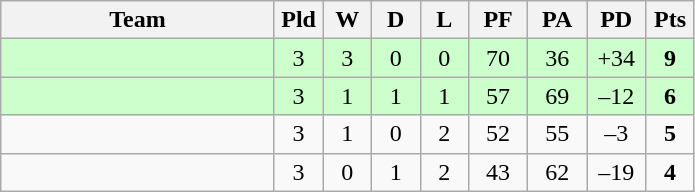<table class="wikitable" style="text-align:center;">
<tr>
<th width=175>Team</th>
<th width=25 abbr="Played">Pld</th>
<th width=25 abbr="Won">W</th>
<th width=25 abbr="Drawn">D</th>
<th width=25 abbr="Lost">L</th>
<th width=32 abbr="Points for">PF</th>
<th width=32 abbr="Points against">PA</th>
<th width=32 abbr="Points difference">PD</th>
<th width=25 abbr="Points">Pts</th>
</tr>
<tr bgcolor=ccffcc>
<td align=left></td>
<td>3</td>
<td>3</td>
<td>0</td>
<td>0</td>
<td>70</td>
<td>36</td>
<td>+34</td>
<td><strong>9</strong></td>
</tr>
<tr bgcolor=ccffcc>
<td align=left></td>
<td>3</td>
<td>1</td>
<td>1</td>
<td>1</td>
<td>57</td>
<td>69</td>
<td>–12</td>
<td><strong>6</strong></td>
</tr>
<tr>
<td align=left></td>
<td>3</td>
<td>1</td>
<td>0</td>
<td>2</td>
<td>52</td>
<td>55</td>
<td>–3</td>
<td><strong>5</strong></td>
</tr>
<tr>
<td align=left></td>
<td>3</td>
<td>0</td>
<td>1</td>
<td>2</td>
<td>43</td>
<td>62</td>
<td>–19</td>
<td><strong>4</strong></td>
</tr>
</table>
